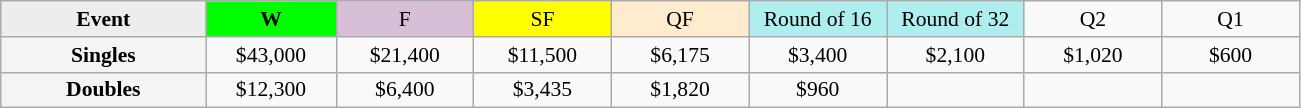<table class=wikitable style=font-size:90%;text-align:center>
<tr>
<td style="width:130px; background:#ededed;"><strong>Event</strong></td>
<td style="width:80px; background:lime;"><strong>W</strong></td>
<td style="width:85px; background:thistle;">F</td>
<td style="width:85px; background:#ff0;">SF</td>
<td style="width:85px; background:#ffebcd;">QF</td>
<td style="width:85px; background:#afeeee;">Round of 16</td>
<td style="width:85px; background:#afeeee;">Round of 32</td>
<td width=85>Q2</td>
<td width=85>Q1</td>
</tr>
<tr>
<th style=background:#f4f4f4>Singles</th>
<td>$43,000</td>
<td>$21,400</td>
<td>$11,500</td>
<td>$6,175</td>
<td>$3,400</td>
<td>$2,100</td>
<td>$1,020</td>
<td>$600</td>
</tr>
<tr>
<th style=background:#f4f4f4>Doubles</th>
<td>$12,300</td>
<td>$6,400</td>
<td>$3,435</td>
<td>$1,820</td>
<td>$960</td>
<td></td>
<td></td>
<td></td>
</tr>
</table>
